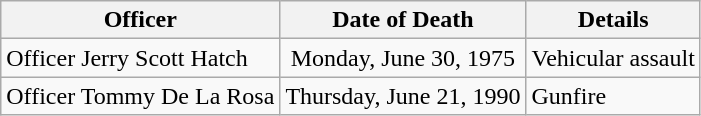<table class="wikitable">
<tr>
<th>Officer</th>
<th>Date of Death</th>
<th>Details</th>
</tr>
<tr>
<td>Officer Jerry Scott Hatch</td>
<td style="text-align:center;">Monday, June 30, 1975</td>
<td>Vehicular assault</td>
</tr>
<tr>
<td>Officer Tommy De La Rosa</td>
<td style="text-align:center;">Thursday, June 21, 1990</td>
<td>Gunfire</td>
</tr>
</table>
